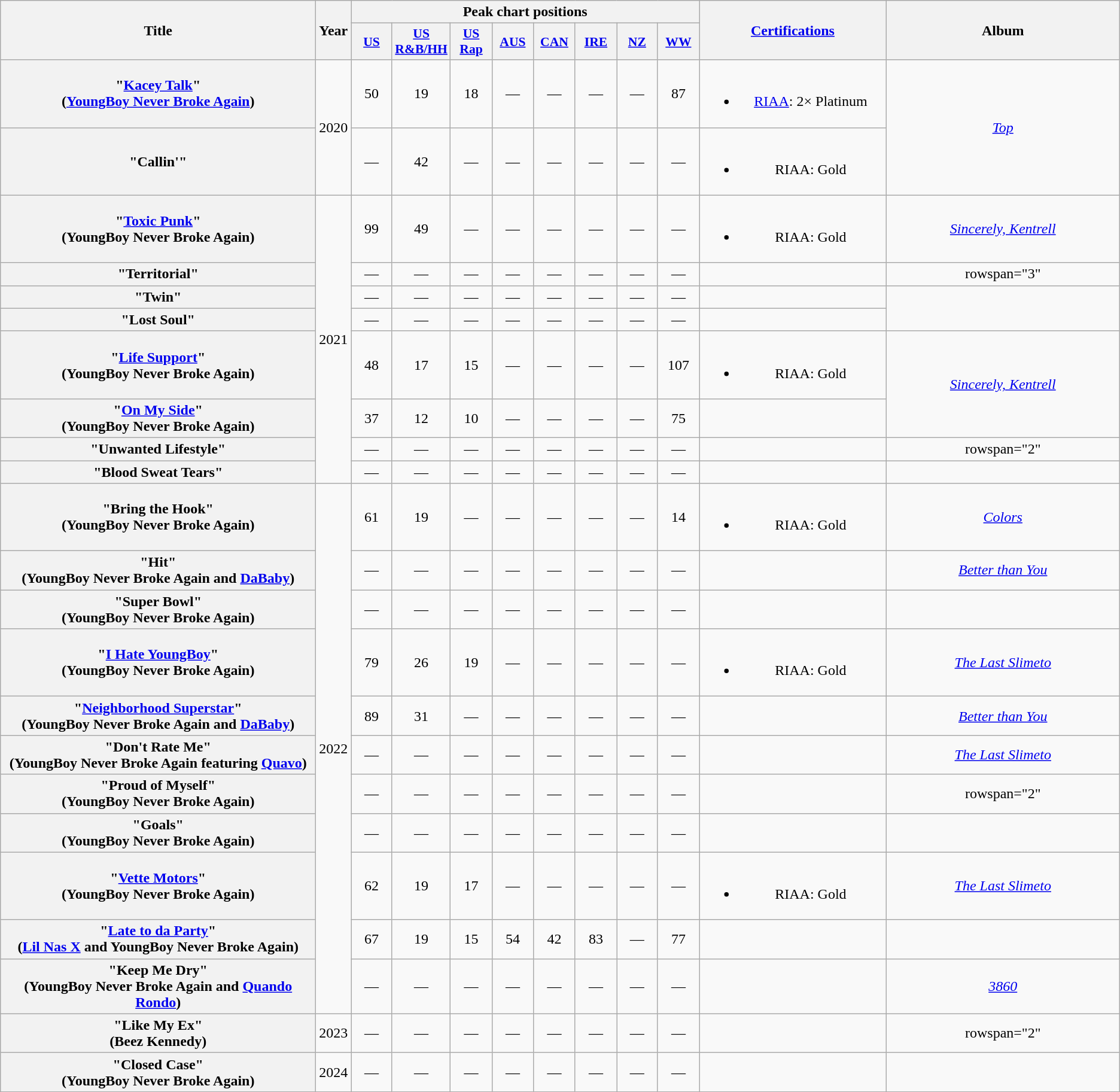<table class="wikitable plainrowheaders" style="text-align:center;">
<tr>
<th scope="col" rowspan="2" style="width:22.5em;">Title</th>
<th scope="col" rowspan="2" style="width:1em;">Year</th>
<th scope="col" colspan="8">Peak chart positions</th>
<th scope="col" rowspan="2" style="width:13em;"><a href='#'>Certifications</a></th>
<th scope="col" rowspan="2" style="width:16.5em;">Album</th>
</tr>
<tr>
<th scope="col" style="width:2.8em;font-size:90%;"><a href='#'>US</a></th>
<th scope="col" style="width:2.8em;font-size:90%;"><a href='#'>US<br>R&B/HH</a></th>
<th scope="col" style="width:2.8em;font-size:90%;"><a href='#'>US<br>Rap</a></th>
<th scope="col" style="width:2.8em;font-size:90%;"><a href='#'>AUS</a></th>
<th scope="col" style="width:2.8em;font-size:90%;"><a href='#'>CAN</a></th>
<th scope="col" style="width:2.8em;font-size:90%;"><a href='#'>IRE</a></th>
<th scope="col" style="width:2.8em;font-size:90%;"><a href='#'>NZ</a></th>
<th scope="col" style="width:2.8em;font-size:90%;"><a href='#'>WW</a></th>
</tr>
<tr>
<th scope="row">"<a href='#'>Kacey Talk</a>"<br><span>(<a href='#'>YoungBoy Never Broke Again</a>)</span></th>
<td rowspan="2">2020</td>
<td>50</td>
<td>19</td>
<td>18</td>
<td>—</td>
<td>—</td>
<td>—</td>
<td>—</td>
<td>87</td>
<td><br><ul><li><a href='#'>RIAA</a>: 2× Platinum</li></ul></td>
<td rowspan="2"><em><a href='#'>Top</a></em></td>
</tr>
<tr>
<th scope="row">"Callin'"<br></th>
<td>—</td>
<td>42</td>
<td>—</td>
<td>—</td>
<td>—</td>
<td>—</td>
<td>—</td>
<td>—</td>
<td><br><ul><li>RIAA: Gold</li></ul></td>
</tr>
<tr>
<th scope="row">"<a href='#'>Toxic Punk</a>"<br><span>(YoungBoy Never Broke Again)</span></th>
<td rowspan="8">2021</td>
<td>99</td>
<td>49</td>
<td>—</td>
<td>—</td>
<td>—</td>
<td>—</td>
<td>—</td>
<td>—</td>
<td><br><ul><li>RIAA: Gold</li></ul></td>
<td><em><a href='#'>Sincerely, Kentrell</a></em></td>
</tr>
<tr>
<th scope="row">"Territorial"<br></th>
<td>—</td>
<td>—</td>
<td>—</td>
<td>—</td>
<td>—</td>
<td>—</td>
<td>—</td>
<td>—</td>
<td></td>
<td>rowspan="3" </td>
</tr>
<tr>
<th scope="row">"Twin"<br></th>
<td>—</td>
<td>—</td>
<td>—</td>
<td>—</td>
<td>—</td>
<td>—</td>
<td>—</td>
<td>—</td>
<td></td>
</tr>
<tr>
<th scope="row">"Lost Soul"<br></th>
<td>—</td>
<td>—</td>
<td>—</td>
<td>—</td>
<td>—</td>
<td>—</td>
<td>—</td>
<td>—</td>
<td></td>
</tr>
<tr>
<th scope="row">"<a href='#'>Life Support</a>"<br><span>(YoungBoy Never Broke Again)</span></th>
<td>48</td>
<td>17</td>
<td>15</td>
<td>—</td>
<td>—</td>
<td>—</td>
<td>—</td>
<td>107</td>
<td><br><ul><li>RIAA: Gold</li></ul></td>
<td rowspan="2"><em><a href='#'>Sincerely, Kentrell</a></em></td>
</tr>
<tr>
<th scope="row">"<a href='#'>On My Side</a>"<br><span>(YoungBoy Never Broke Again)</span></th>
<td>37</td>
<td>12</td>
<td>10</td>
<td>—</td>
<td>—</td>
<td>—</td>
<td>—</td>
<td>75</td>
<td></td>
</tr>
<tr>
<th scope="row">"Unwanted Lifestyle"<br></th>
<td>—</td>
<td>—</td>
<td>—</td>
<td>—</td>
<td>—</td>
<td>—</td>
<td>—</td>
<td>—</td>
<td></td>
<td>rowspan="2" </td>
</tr>
<tr>
<th scope="row">"Blood Sweat Tears"<br></th>
<td>—</td>
<td>—</td>
<td>—</td>
<td>—</td>
<td>—</td>
<td>—</td>
<td>—</td>
<td>—</td>
<td></td>
</tr>
<tr>
<th scope="row">"Bring the Hook"<br><span>(YoungBoy Never Broke Again)</span></th>
<td rowspan="11">2022</td>
<td>61</td>
<td>19</td>
<td>—</td>
<td>—</td>
<td>—</td>
<td>—</td>
<td>—</td>
<td>14</td>
<td><br><ul><li>RIAA: Gold</li></ul></td>
<td><em><a href='#'>Colors</a></em></td>
</tr>
<tr>
<th scope="row">"Hit"<br><span>(YoungBoy Never Broke Again and <a href='#'>DaBaby</a>)</span></th>
<td>—</td>
<td>—</td>
<td>—</td>
<td>—</td>
<td>—</td>
<td>—</td>
<td>—</td>
<td>—</td>
<td></td>
<td><em><a href='#'>Better than You</a></em></td>
</tr>
<tr>
<th scope="row">"Super Bowl"<br><span>(YoungBoy Never Broke Again)</span></th>
<td>—</td>
<td>—</td>
<td>—</td>
<td>—</td>
<td>—</td>
<td>—</td>
<td>—</td>
<td>—</td>
<td></td>
<td></td>
</tr>
<tr>
<th scope="row">"<a href='#'>I Hate YoungBoy</a>"<br><span>(YoungBoy Never Broke Again)</span></th>
<td>79</td>
<td>26</td>
<td>19</td>
<td>—</td>
<td>—</td>
<td>—</td>
<td>—</td>
<td>—</td>
<td><br><ul><li>RIAA: Gold</li></ul></td>
<td><em><a href='#'>The Last Slimeto</a></em></td>
</tr>
<tr>
<th scope="row">"<a href='#'>Neighborhood Superstar</a>"<br><span>(YoungBoy Never Broke Again and <a href='#'>DaBaby</a>)</span></th>
<td>89</td>
<td>31</td>
<td>—</td>
<td>—</td>
<td>—</td>
<td>—</td>
<td>—</td>
<td>—</td>
<td></td>
<td><em><a href='#'>Better than You</a></em></td>
</tr>
<tr>
<th scope="row">"Don't Rate Me"<br><span>(YoungBoy Never Broke Again featuring <a href='#'>Quavo</a>)</span></th>
<td>—</td>
<td>—</td>
<td>—</td>
<td>—</td>
<td>—</td>
<td>—</td>
<td>—</td>
<td>—</td>
<td></td>
<td><em><a href='#'>The Last Slimeto</a></em></td>
</tr>
<tr>
<th scope="row">"Proud of Myself"<br><span>(YoungBoy Never Broke Again)</span></th>
<td>—</td>
<td>—</td>
<td>—</td>
<td>—</td>
<td>—</td>
<td>—</td>
<td>—</td>
<td>—</td>
<td></td>
<td>rowspan="2" </td>
</tr>
<tr>
<th scope="row">"Goals"<br><span>(YoungBoy Never Broke Again)</span></th>
<td>—</td>
<td>—</td>
<td>—</td>
<td>—</td>
<td>—</td>
<td>—</td>
<td>—</td>
<td>—</td>
<td></td>
</tr>
<tr>
<th scope="row">"<a href='#'>Vette Motors</a>"<br><span>(YoungBoy Never Broke Again)</span></th>
<td>62</td>
<td>19</td>
<td>17</td>
<td>—</td>
<td>—</td>
<td>—</td>
<td>—</td>
<td>—</td>
<td><br><ul><li>RIAA: Gold</li></ul></td>
<td><em><a href='#'>The Last Slimeto</a></em></td>
</tr>
<tr>
<th scope="row">"<a href='#'>Late to da Party</a>"<br><span>(<a href='#'>Lil Nas X</a> and YoungBoy Never Broke Again)</span></th>
<td>67</td>
<td>19</td>
<td>15</td>
<td>54</td>
<td>42</td>
<td>83<br></td>
<td>—</td>
<td>77</td>
<td></td>
<td></td>
</tr>
<tr>
<th scope="row">"Keep Me Dry"<br><span>(YoungBoy Never Broke Again and <a href='#'>Quando Rondo</a>)</span></th>
<td>—</td>
<td>—</td>
<td>—</td>
<td>—</td>
<td>—</td>
<td>—</td>
<td>—</td>
<td>—</td>
<td></td>
<td><em><a href='#'>3860</a></em></td>
</tr>
<tr>
<th scope="row">"Like My Ex"<br><span>(Beez Kennedy)</span></th>
<td>2023</td>
<td>—</td>
<td>—</td>
<td>—</td>
<td>—</td>
<td>—</td>
<td>—</td>
<td>—</td>
<td>—</td>
<td></td>
<td>rowspan="2" </td>
</tr>
<tr>
<th scope="row">"Closed Case"<br><span>(YoungBoy Never Broke Again)</span></th>
<td>2024</td>
<td>—</td>
<td>—</td>
<td>—</td>
<td>—</td>
<td>—</td>
<td>—</td>
<td>—</td>
<td>—</td>
<td></td>
</tr>
</table>
